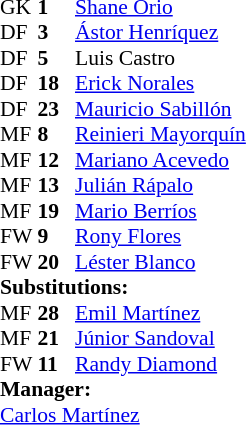<table style = "font-size: 90%" cellspacing = "0" cellpadding = "0">
<tr>
<td colspan = 4></td>
</tr>
<tr>
<th style="width:25px;"></th>
<th style="width:25px;"></th>
</tr>
<tr>
<td>GK</td>
<td><strong>1</strong></td>
<td> <a href='#'>Shane Orio</a></td>
</tr>
<tr>
<td>DF</td>
<td><strong>3</strong></td>
<td> <a href='#'>Ástor Henríquez</a></td>
</tr>
<tr>
<td>DF</td>
<td><strong>5</strong></td>
<td> Luis Castro</td>
</tr>
<tr>
<td>DF</td>
<td><strong>18</strong></td>
<td> <a href='#'>Erick Norales</a></td>
<td></td>
<td></td>
</tr>
<tr>
<td>DF</td>
<td><strong>23</strong></td>
<td> <a href='#'>Mauricio Sabillón</a></td>
</tr>
<tr>
<td>MF</td>
<td><strong>8</strong></td>
<td> <a href='#'>Reinieri Mayorquín</a></td>
<td></td>
<td></td>
</tr>
<tr>
<td>MF</td>
<td><strong>12</strong></td>
<td> <a href='#'>Mariano Acevedo</a></td>
</tr>
<tr>
<td>MF</td>
<td><strong>13</strong></td>
<td> <a href='#'>Julián Rápalo</a></td>
<td></td>
<td></td>
</tr>
<tr>
<td>MF</td>
<td><strong>19</strong></td>
<td> <a href='#'>Mario Berríos</a></td>
</tr>
<tr>
<td>FW</td>
<td><strong>9</strong></td>
<td> <a href='#'>Rony Flores</a></td>
<td></td>
<td></td>
</tr>
<tr>
<td>FW</td>
<td><strong>20</strong></td>
<td> <a href='#'>Léster Blanco</a></td>
</tr>
<tr>
<td colspan = 3><strong>Substitutions:</strong></td>
</tr>
<tr>
<td>MF</td>
<td><strong>28</strong></td>
<td> <a href='#'>Emil Martínez</a></td>
<td></td>
<td></td>
</tr>
<tr>
<td>MF</td>
<td><strong>21</strong></td>
<td> <a href='#'>Júnior Sandoval</a></td>
<td></td>
<td></td>
</tr>
<tr>
<td>FW</td>
<td><strong>11</strong></td>
<td> <a href='#'>Randy Diamond</a></td>
<td></td>
<td></td>
</tr>
<tr>
<td colspan = 3><strong>Manager:</strong></td>
</tr>
<tr>
<td colspan = 3> <a href='#'>Carlos Martínez</a></td>
</tr>
</table>
